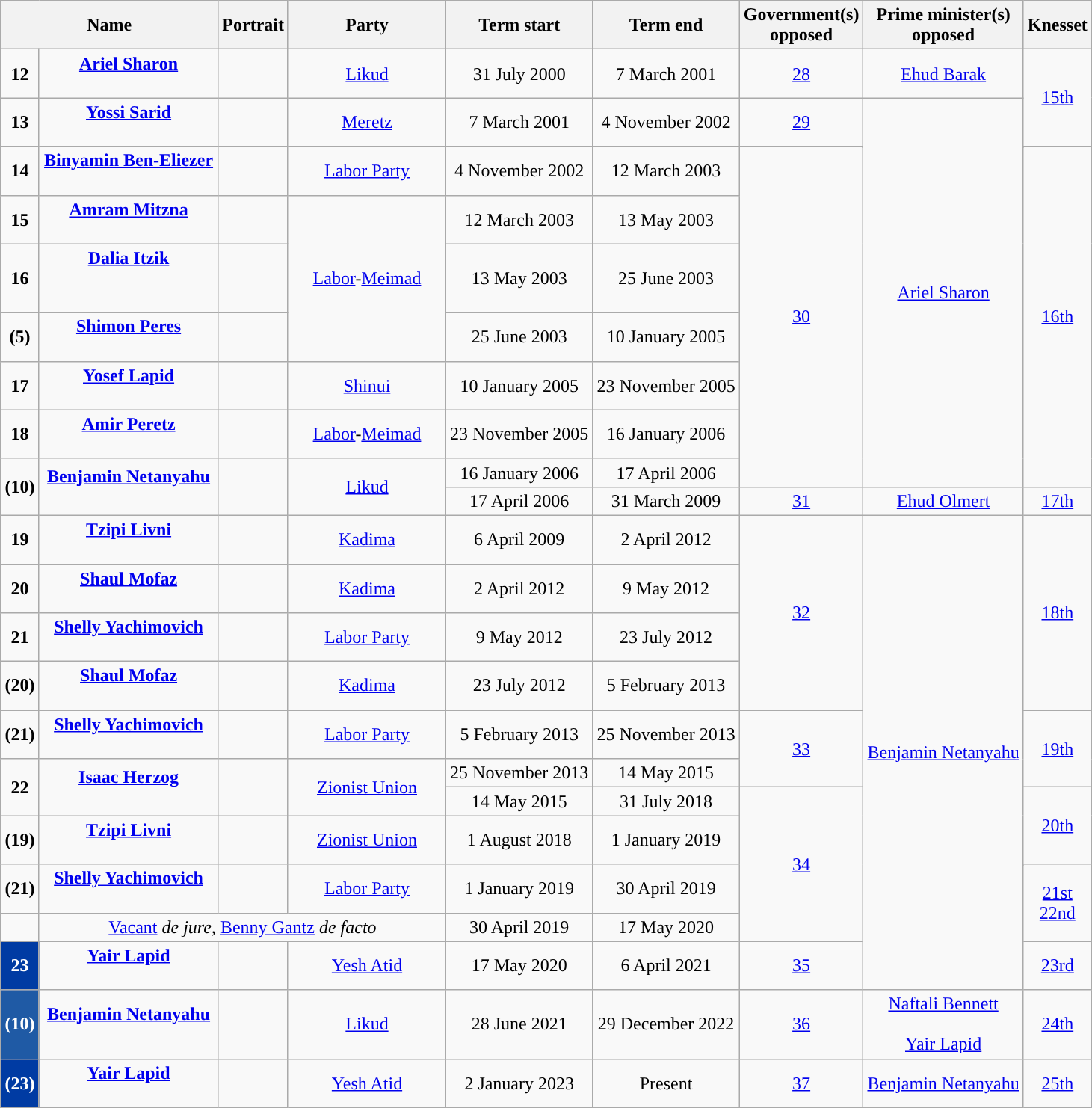<table class="wikitable" style="text-align:center">
<tr style="background:#ccc;">
<th style="width: 140pt;" colspan=2>Name<br></th>
<th>Portrait</th>
<th style="width: 100pt;">Party</th>
<th>Term start</th>
<th>Term end</th>
<th>Government(s)<br>opposed</th>
<th>Prime minister(s)<br>opposed</th>
<th>Knesset</th>
</tr>
<tr>
<td style="background:"><strong>12</strong></td>
<td><strong><a href='#'>Ariel Sharon</a></strong><br><br></td>
<td></td>
<td><a href='#'>Likud</a></td>
<td nowrap>31 July 2000</td>
<td nowrap>7 March 2001</td>
<td><a href='#'>28</a></td>
<td><a href='#'>Ehud Barak</a><br></td>
<td rowspan=3><a href='#'>15th</a></td>
</tr>
<tr>
<td style="background:"><strong>13</strong></td>
<td><strong><a href='#'>Yossi Sarid</a></strong><br><br></td>
<td></td>
<td><a href='#'>Meretz</a></td>
<td nowrap>7 March 2001</td>
<td nowrap>4 November 2002</td>
<td rowspan=2><a href='#'>29</a></td>
<td rowspan=9><a href='#'>Ariel Sharon</a><br></td>
</tr>
<tr>
<td rowspan=2 style="background:"><strong>14</strong></td>
<td rowspan=2><strong><a href='#'>Binyamin Ben-Eliezer</a></strong><br><br></td>
<td rowspan=2></td>
<td rowspan=2><a href='#'>Labor Party</a></td>
<td rowspan=2 nowrap>4 November 2002</td>
<td rowspan=2 nowrap>12 March 2003</td>
</tr>
<tr>
<td rowspan=7><a href='#'>30</a></td>
<td rowspan=7><a href='#'>16th</a></td>
</tr>
<tr>
<td style="background:"><strong>15</strong></td>
<td><strong><a href='#'>Amram Mitzna</a></strong><br><br></td>
<td></td>
<td rowspan=3><a href='#'>Labor</a>-<a href='#'>Meimad</a><br></td>
<td nowrap>12 March 2003</td>
<td nowrap>13 May 2003</td>
</tr>
<tr>
<td style="background:"><strong>16</strong></td>
<td><strong><a href='#'>Dalia Itzik</a></strong><br><br><br></td>
<td></td>
<td nowrap>13 May 2003</td>
<td nowrap>25 June 2003</td>
</tr>
<tr>
<td style="background:"><strong>(5)</strong></td>
<td><strong><a href='#'>Shimon Peres</a></strong><br><br></td>
<td></td>
<td nowrap>25 June 2003</td>
<td nowrap>10 January 2005</td>
</tr>
<tr>
<td style="background:"><strong>17</strong></td>
<td><strong><a href='#'>Yosef Lapid</a></strong><br><br></td>
<td></td>
<td><a href='#'>Shinui</a></td>
<td nowrap>10 January 2005</td>
<td nowrap>23 November 2005</td>
</tr>
<tr>
<td style="background:"><strong>18</strong></td>
<td><strong><a href='#'>Amir Peretz</a></strong><br><br></td>
<td></td>
<td><a href='#'>Labor</a>-<a href='#'>Meimad</a><br></td>
<td nowrap>23 November 2005</td>
<td nowrap>16 January 2006</td>
</tr>
<tr>
<td rowspan=2 style="background:"><strong>(10)</strong></td>
<td rowspan=2><strong><a href='#'>Benjamin Netanyahu</a></strong><br><br></td>
<td rowspan=2></td>
<td rowspan=2><a href='#'>Likud</a></td>
<td nowrap>16 January 2006</td>
<td>17 April 2006</td>
</tr>
<tr>
<td nowrap>17 April 2006</td>
<td>31 March 2009</td>
<td><a href='#'>31</a></td>
<td><a href='#'>Ehud Olmert</a><br></td>
<td><a href='#'>17th</a></td>
</tr>
<tr>
<td style="background:"><strong>19</strong></td>
<td><strong><a href='#'>Tzipi Livni</a></strong><br><br></td>
<td></td>
<td><a href='#'>Kadima</a></td>
<td nowrap>6 April 2009</td>
<td nowrap>2 April 2012</td>
<td rowspan=5><a href='#'>32</a></td>
<td rowspan="14"><a href='#'>Benjamin Netanyahu</a><br></td>
<td rowspan=4><a href='#'>18th</a></td>
</tr>
<tr>
<td style="background:"><strong>20</strong></td>
<td><strong><a href='#'>Shaul Mofaz</a></strong><br><br></td>
<td></td>
<td><a href='#'>Kadima</a></td>
<td nowrap>2 April 2012</td>
<td nowrap>9 May 2012</td>
</tr>
<tr>
<td style="background:"><strong>21</strong></td>
<td><strong><a href='#'>Shelly Yachimovich</a></strong><br><br></td>
<td></td>
<td><a href='#'>Labor Party</a></td>
<td nowrap>9 May 2012</td>
<td nowrap>23 July 2012</td>
</tr>
<tr>
<td style="background:"><strong>(20)</strong></td>
<td><strong><a href='#'>Shaul Mofaz</a></strong><br><br></td>
<td></td>
<td><a href='#'>Kadima</a></td>
<td nowrap>23 July 2012</td>
<td nowrap>5 February 2013</td>
</tr>
<tr>
<td rowspan=2 style="background:"><strong>(21)</strong></td>
<td rowspan=2><strong><a href='#'>Shelly Yachimovich</a></strong><br><br></td>
<td rowspan=2></td>
<td rowspan="3"><a href='#'>Labor Party</a></td>
<td rowspan=2 nowrap>5 February 2013</td>
<td rowspan=2 nowrap>25 November 2013</td>
</tr>
<tr>
<td rowspan="3"><a href='#'>33</a></td>
<td rowspan="3"><a href='#'>19th</a></td>
</tr>
<tr>
<td rowspan=3 style="background:"><strong>22</strong></td>
<td rowspan="3"><strong><a href='#'>Isaac Herzog</a></strong><br><br></td>
<td rowspan="3"></td>
<td rowspan="2" nowrap="">25 November 2013</td>
<td rowspan="2" nowrap="">14 May 2015</td>
</tr>
<tr>
<td rowspan=2><a href='#'>Zionist Union</a><br></td>
</tr>
<tr>
<td nowrap>14 May 2015</td>
<td nowrap>31 July 2018</td>
<td rowspan="5"><a href='#'>34</a></td>
<td rowspan="3"><a href='#'>20th</a></td>
</tr>
<tr>
<td style="background:"><strong>(19)</strong></td>
<td><strong><a href='#'>Tzipi Livni</a></strong><br><br></td>
<td></td>
<td><a href='#'>Zionist Union</a><br></td>
<td nowrap>1 August 2018</td>
<td nowrap>1 January 2019</td>
</tr>
<tr>
<td rowspan=2 style="background:"><strong>(21)</strong></td>
<td rowspan=2><strong><a href='#'>Shelly Yachimovich</a></strong><br><br></td>
<td rowspan=2></td>
<td rowspan=2><a href='#'>Labor Party</a></td>
<td rowspan=2 nowrap>1 January 2019</td>
<td rowspan=2 nowrap>30 April 2019</td>
</tr>
<tr>
<td rowspan=2><a href='#'>21st</a><br><a href='#'>22nd</a></td>
</tr>
<tr>
<td style="background: color:white;"></td>
<td colspan=3><a href='#'>Vacant</a> <em>de jure</em>, <a href='#'>Benny Gantz</a> <em>de facto</em></td>
<td nowrap>30 April 2019</td>
<td nowrap>17 May 2020</td>
</tr>
<tr>
<td style="background:#003BA3; color:white;"><strong>23</strong></td>
<td><strong><a href='#'>Yair Lapid</a></strong><br><br></td>
<td></td>
<td><a href='#'>Yesh Atid</a></td>
<td nowrap>17 May 2020</td>
<td nowrap>6 April 2021</td>
<td><a href='#'>35</a></td>
<td><a href='#'>23rd</a></td>
</tr>
<tr>
<td style="background:#1F5AA5; color:white;"><strong>(10)</strong></td>
<td><strong><a href='#'>Benjamin Netanyahu</a></strong><br><br></td>
<td></td>
<td><a href='#'>Likud</a></td>
<td nowrap>28 June 2021</td>
<td nowrap>29 December 2022</td>
<td><a href='#'>36</a></td>
<td><a href='#'>Naftali Bennett</a><br><br><a href='#'>Yair Lapid</a><br></td>
<td><a href='#'>24th</a></td>
</tr>
<tr>
<td style="background:#003BA3; color:white;"><strong>(23)</strong></td>
<td><strong><a href='#'>Yair Lapid</a></strong><br><br></td>
<td></td>
<td><a href='#'>Yesh Atid</a></td>
<td nowrap>2 January 2023</td>
<td nowrap>Present</td>
<td><a href='#'>37</a></td>
<td><a href='#'>Benjamin Netanyahu</a><br></td>
<td><a href='#'>25th</a></td>
</tr>
</table>
